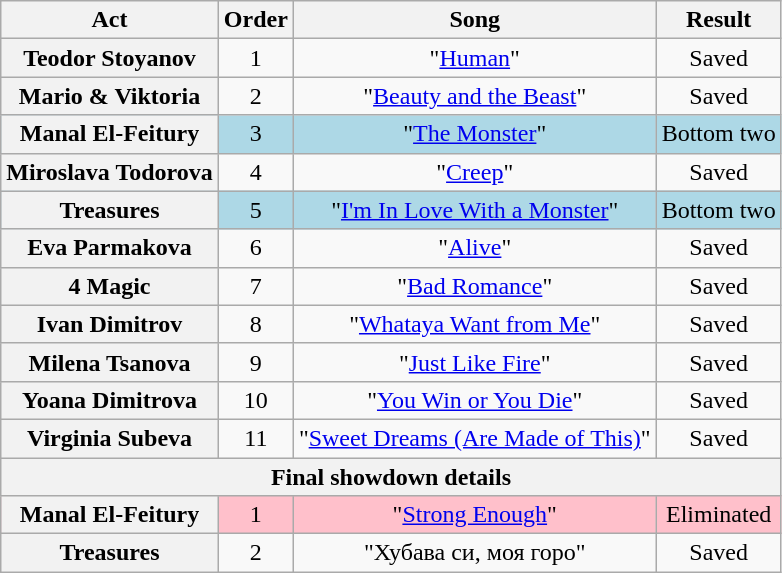<table class="wikitable plainrowheaders" style="text-align:center;">
<tr>
<th scope="col">Act</th>
<th scope="col">Order</th>
<th scope="col">Song</th>
<th scope="col">Result</th>
</tr>
<tr>
<th scope="row">Teodor Stoyanov</th>
<td>1</td>
<td>"<a href='#'>Human</a>"</td>
<td>Saved</td>
</tr>
<tr>
<th scope="row">Mario & Viktoria</th>
<td>2</td>
<td>"<a href='#'>Beauty and the Beast</a>"</td>
<td>Saved</td>
</tr>
<tr style="background:lightblue;">
<th scope="row">Manal El-Feitury</th>
<td>3</td>
<td>"<a href='#'>The Monster</a>"</td>
<td>Bottom two</td>
</tr>
<tr>
<th scope="row">Miroslava Todorova</th>
<td>4</td>
<td>"<a href='#'>Creep</a>"</td>
<td>Saved</td>
</tr>
<tr style="background:lightblue;">
<th scope="row">Treasures</th>
<td>5</td>
<td>"<a href='#'>I'm In Love With a Monster</a>"</td>
<td>Bottom two</td>
</tr>
<tr>
<th scope="row">Eva Parmakova</th>
<td>6</td>
<td>"<a href='#'>Alive</a>"</td>
<td>Saved</td>
</tr>
<tr>
<th scope="row">4 Magic</th>
<td>7</td>
<td>"<a href='#'>Bad Romance</a>"</td>
<td>Saved</td>
</tr>
<tr>
<th scope="row">Ivan Dimitrov</th>
<td>8</td>
<td>"<a href='#'>Whataya Want from Me</a>"</td>
<td>Saved</td>
</tr>
<tr>
<th scope="row">Milena Tsanova</th>
<td>9</td>
<td>"<a href='#'>Just Like Fire</a>"</td>
<td>Saved</td>
</tr>
<tr>
<th scope="row">Yoana Dimitrova</th>
<td>10</td>
<td>"<a href='#'>You Win or You Die</a>"</td>
<td>Saved</td>
</tr>
<tr>
<th scope="row">Virginia Subeva</th>
<td>11</td>
<td>"<a href='#'>Sweet Dreams (Are Made of This)</a>"</td>
<td>Saved</td>
</tr>
<tr>
<th colspan="4">Final showdown details</th>
</tr>
<tr style="background:pink;">
<th scope="row">Manal El-Feitury</th>
<td>1</td>
<td>"<a href='#'>Strong Enough</a>"</td>
<td>Eliminated</td>
</tr>
<tr>
<th scope="row">Treasures</th>
<td>2</td>
<td>"Хубава си, моя горо"</td>
<td>Saved</td>
</tr>
</table>
